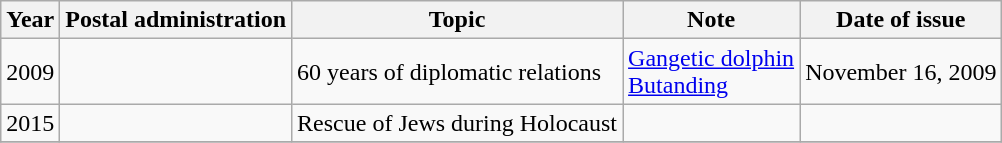<table class="wikitable">
<tr>
<th>Year</th>
<th>Postal administration</th>
<th>Topic</th>
<th>Note</th>
<th>Date of issue</th>
</tr>
<tr>
<td>2009</td>
<td></td>
<td>60 years of diplomatic relations</td>
<td><a href='#'>Gangetic dolphin</a> <br> <a href='#'>Butanding</a></td>
<td>November 16, 2009</td>
</tr>
<tr>
<td>2015</td>
<td></td>
<td>Rescue of Jews during Holocaust</td>
<td></td>
<td></td>
</tr>
<tr>
</tr>
</table>
